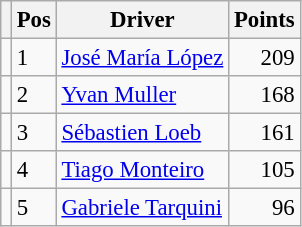<table class="wikitable" style="font-size: 95%;">
<tr>
<th></th>
<th>Pos</th>
<th>Driver</th>
<th>Points</th>
</tr>
<tr>
<td align="left"></td>
<td>1</td>
<td> <a href='#'>José María López</a></td>
<td align="right">209</td>
</tr>
<tr>
<td align="left"></td>
<td>2</td>
<td> <a href='#'>Yvan Muller</a></td>
<td align="right">168</td>
</tr>
<tr>
<td align="left"></td>
<td>3</td>
<td> <a href='#'>Sébastien Loeb</a></td>
<td align="right">161</td>
</tr>
<tr>
<td align="left"></td>
<td>4</td>
<td> <a href='#'>Tiago Monteiro</a></td>
<td align="right">105</td>
</tr>
<tr>
<td align="left"></td>
<td>5</td>
<td> <a href='#'>Gabriele Tarquini</a></td>
<td align="right">96</td>
</tr>
</table>
